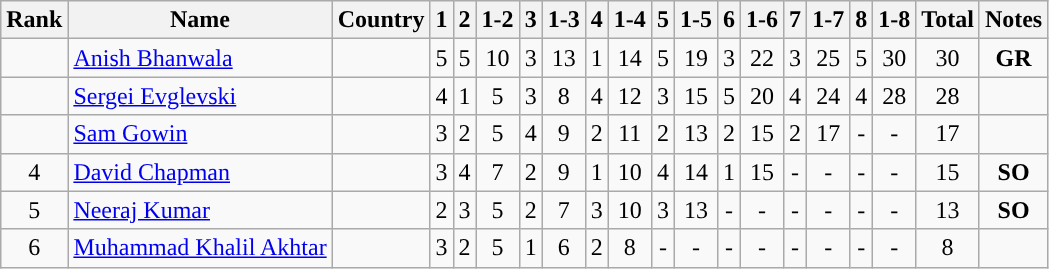<table class="wikitable sortable" style="text-align:center;">
<tr>
<th>Rank</th>
<th>Name</th>
<th>Country</th>
<th>1</th>
<th>2</th>
<th>1-2</th>
<th>3</th>
<th>1-3</th>
<th>4</th>
<th>1-4</th>
<th>5</th>
<th>1-5</th>
<th>6</th>
<th>1-6</th>
<th>7</th>
<th>1-7</th>
<th>8</th>
<th>1-8</th>
<th>Total</th>
<th class="unsortable">Notes</th>
</tr>
<tr>
<td></td>
<td align=left><a href='#'>Anish Bhanwala</a></td>
<td align=left></td>
<td>5</td>
<td>5</td>
<td>10</td>
<td>3</td>
<td>13</td>
<td>1</td>
<td>14</td>
<td>5</td>
<td>19</td>
<td>3</td>
<td>22</td>
<td>3</td>
<td>25</td>
<td>5</td>
<td>30</td>
<td>30</td>
<td><strong>GR</strong></td>
</tr>
<tr>
<td></td>
<td align=left><a href='#'>Sergei Evglevski</a></td>
<td align=left></td>
<td>4</td>
<td>1</td>
<td>5</td>
<td>3</td>
<td>8</td>
<td>4</td>
<td>12</td>
<td>3</td>
<td>15</td>
<td>5</td>
<td>20</td>
<td>4</td>
<td>24</td>
<td>4</td>
<td>28</td>
<td>28</td>
<td></td>
</tr>
<tr>
<td></td>
<td align=left><a href='#'>Sam Gowin</a></td>
<td align=left></td>
<td>3</td>
<td>2</td>
<td>5</td>
<td>4</td>
<td>9</td>
<td>2</td>
<td>11</td>
<td>2</td>
<td>13</td>
<td>2</td>
<td>15</td>
<td>2</td>
<td>17</td>
<td>-</td>
<td>-</td>
<td>17</td>
<td></td>
</tr>
<tr>
<td>4</td>
<td align=left><a href='#'>David Chapman</a></td>
<td align=left></td>
<td>3</td>
<td>4</td>
<td>7</td>
<td>2</td>
<td>9</td>
<td>1</td>
<td>10</td>
<td>4</td>
<td>14</td>
<td>1</td>
<td>15</td>
<td>-</td>
<td>-</td>
<td>-</td>
<td>-</td>
<td>15</td>
<td><strong>SO</strong></td>
</tr>
<tr>
<td>5</td>
<td align=left><a href='#'>Neeraj Kumar</a></td>
<td align=left></td>
<td>2</td>
<td>3</td>
<td>5</td>
<td>2</td>
<td>7</td>
<td>3</td>
<td>10</td>
<td>3</td>
<td>13</td>
<td>-</td>
<td>-</td>
<td>-</td>
<td>-</td>
<td>-</td>
<td>-</td>
<td>13</td>
<td><strong>SO</strong></td>
</tr>
<tr>
<td>6</td>
<td align=left><a href='#'>Muhammad Khalil Akhtar</a></td>
<td align=left></td>
<td>3</td>
<td>2</td>
<td>5</td>
<td>1</td>
<td>6</td>
<td>2</td>
<td>8</td>
<td>-</td>
<td>-</td>
<td>-</td>
<td>-</td>
<td>-</td>
<td>-</td>
<td>-</td>
<td>-</td>
<td>8</td>
<td></td>
</tr>
</table>
